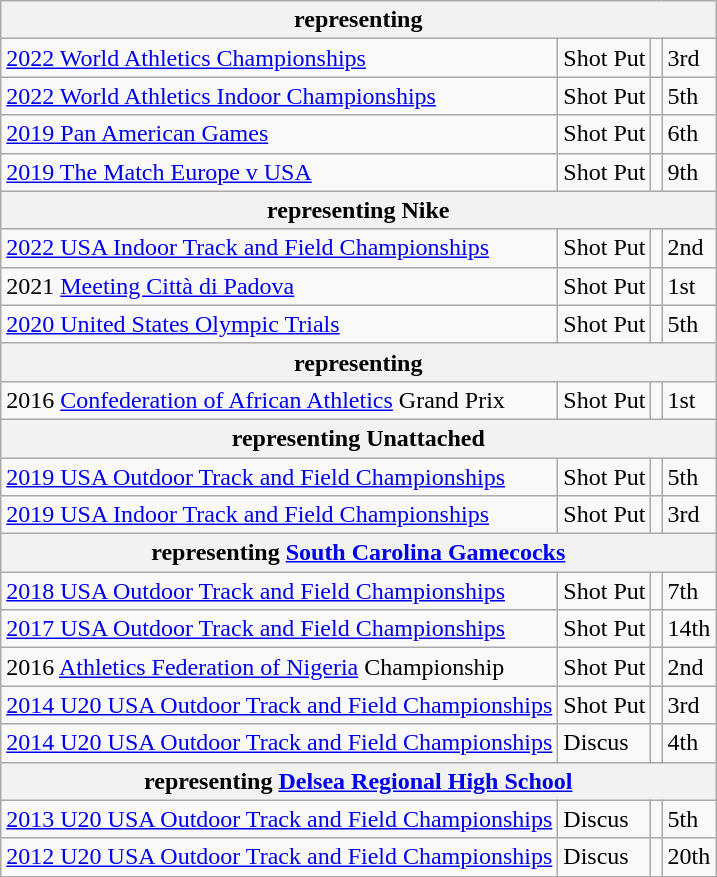<table class="wikitable sortable">
<tr>
<th colspan="6">representing </th>
</tr>
<tr>
<td><a href='#'>2022 World Athletics Championships</a></td>
<td>Shot Put</td>
<td></td>
<td> 3rd</td>
</tr>
<tr>
<td><a href='#'>2022 World Athletics Indoor Championships</a></td>
<td>Shot Put</td>
<td></td>
<td>5th</td>
</tr>
<tr>
<td><a href='#'>2019 Pan American Games</a></td>
<td>Shot Put</td>
<td></td>
<td>6th</td>
</tr>
<tr>
<td><a href='#'>2019 The Match Europe v USA</a></td>
<td>Shot Put</td>
<td></td>
<td>9th</td>
</tr>
<tr>
<th colspan="6">representing Nike</th>
</tr>
<tr>
<td><a href='#'>2022 USA Indoor Track and Field Championships</a></td>
<td>Shot Put</td>
<td></td>
<td> 2nd</td>
</tr>
<tr>
<td>2021 <a href='#'>Meeting Città di Padova</a></td>
<td>Shot Put</td>
<td></td>
<td> 1st</td>
</tr>
<tr>
<td><a href='#'>2020 United States Olympic Trials</a></td>
<td>Shot Put</td>
<td></td>
<td>5th</td>
</tr>
<tr>
<th colspan="6">representing </th>
</tr>
<tr>
<td>2016 <a href='#'>Confederation of African Athletics</a> Grand Prix</td>
<td>Shot Put</td>
<td></td>
<td> 1st</td>
</tr>
<tr>
<th colspan="6">representing Unattached</th>
</tr>
<tr>
<td><a href='#'>2019 USA Outdoor Track and Field Championships</a></td>
<td>Shot Put</td>
<td></td>
<td>5th</td>
</tr>
<tr>
<td><a href='#'>2019 USA Indoor Track and Field Championships</a></td>
<td>Shot Put</td>
<td></td>
<td> 3rd</td>
</tr>
<tr>
<th colspan="6">representing <a href='#'>South Carolina Gamecocks</a></th>
</tr>
<tr>
<td><a href='#'>2018 USA Outdoor Track and Field Championships</a></td>
<td>Shot Put</td>
<td></td>
<td>7th</td>
</tr>
<tr>
<td><a href='#'>2017 USA Outdoor Track and Field Championships</a></td>
<td>Shot Put</td>
<td></td>
<td>14th</td>
</tr>
<tr>
<td>2016 <a href='#'>Athletics Federation of Nigeria</a> Championship</td>
<td>Shot Put</td>
<td></td>
<td> 2nd</td>
</tr>
<tr>
<td><a href='#'>2014 U20 USA Outdoor Track and Field Championships</a></td>
<td>Shot Put</td>
<td></td>
<td> 3rd</td>
</tr>
<tr>
<td><a href='#'>2014 U20 USA Outdoor Track and Field Championships</a></td>
<td>Discus</td>
<td></td>
<td>4th</td>
</tr>
<tr>
<th colspan="6">representing <a href='#'>Delsea Regional High School</a></th>
</tr>
<tr>
<td><a href='#'>2013 U20 USA Outdoor Track and Field Championships</a></td>
<td>Discus</td>
<td></td>
<td>5th</td>
</tr>
<tr>
<td><a href='#'>2012 U20 USA Outdoor Track and Field Championships</a></td>
<td>Discus</td>
<td></td>
<td>20th</td>
</tr>
</table>
